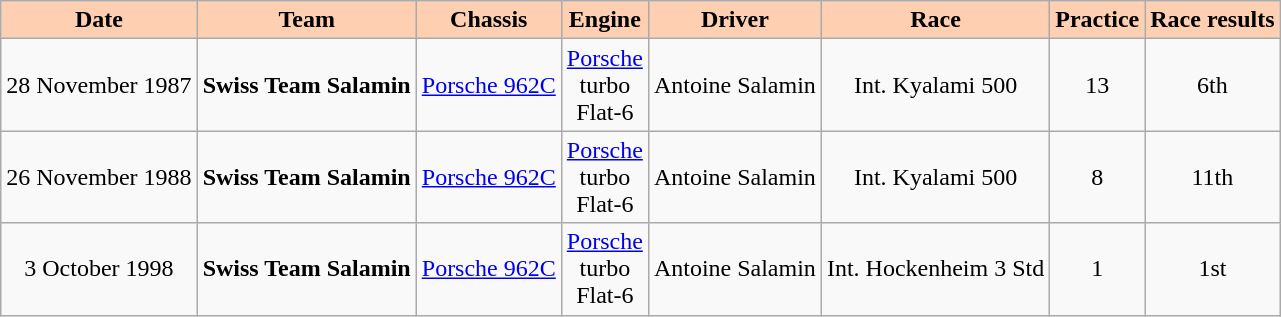<table class="wikitable centre alternance" style="text-align:center">
<tr>
<th scope=col style="background:#FFCFB2">Date</th>
<th scope=col style="background:#FFCFB2">Team</th>
<th scope=col style="background:#FFCFB2">Chassis</th>
<th scope=col style="background:#FFCFB2">Engine</th>
<th scope=col style="background:#FFCFB2">Driver</th>
<th scope=col style="background:#FFCFB2">Race</th>
<th scope=col style="background:#FFCFB2">Practice</th>
<th scope=col style="background:#FFCFB2">Race results</th>
</tr>
<tr>
<td>28 November 1987</td>
<td align="left"> <strong>Swiss Team Salamin</strong></td>
<td><a href='#'>Porsche 962C</a></td>
<td><a href='#'>Porsche</a><br> turbo<br>Flat-6</td>
<td align="left"> Antoine Salamin</td>
<td>Int. Kyalami 500</td>
<td>13</td>
<td>6th</td>
</tr>
<tr>
<td>26 November 1988</td>
<td align="left"> <strong>Swiss Team Salamin</strong></td>
<td><a href='#'>Porsche 962C</a></td>
<td><a href='#'>Porsche</a><br> turbo<br>Flat-6</td>
<td align="left"> Antoine Salamin</td>
<td>Int. Kyalami 500</td>
<td>8</td>
<td>11th</td>
</tr>
<tr>
<td>3 October 1998</td>
<td align="left"> <strong>Swiss Team Salamin</strong></td>
<td><a href='#'>Porsche 962C</a></td>
<td><a href='#'>Porsche</a><br> turbo<br>Flat-6</td>
<td align="left"> Antoine Salamin</td>
<td>Int. Hockenheim 3 Std</td>
<td>1</td>
<td>1st</td>
</tr>
</table>
